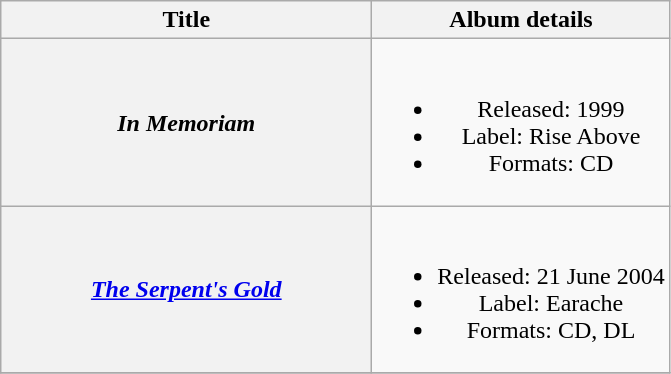<table class="wikitable plainrowheaders" style="text-align:center;">
<tr>
<th scope="col" style="width:15em;">Title</th>
<th scope="col">Album details</th>
</tr>
<tr>
<th scope="row"><em>In Memoriam</em></th>
<td><br><ul><li>Released: 1999</li><li>Label: Rise Above</li><li>Formats: CD</li></ul></td>
</tr>
<tr>
<th scope="row"><em><a href='#'>The Serpent's Gold</a></em></th>
<td><br><ul><li>Released: 21 June 2004</li><li>Label: Earache</li><li>Formats: CD, DL</li></ul></td>
</tr>
<tr>
</tr>
</table>
